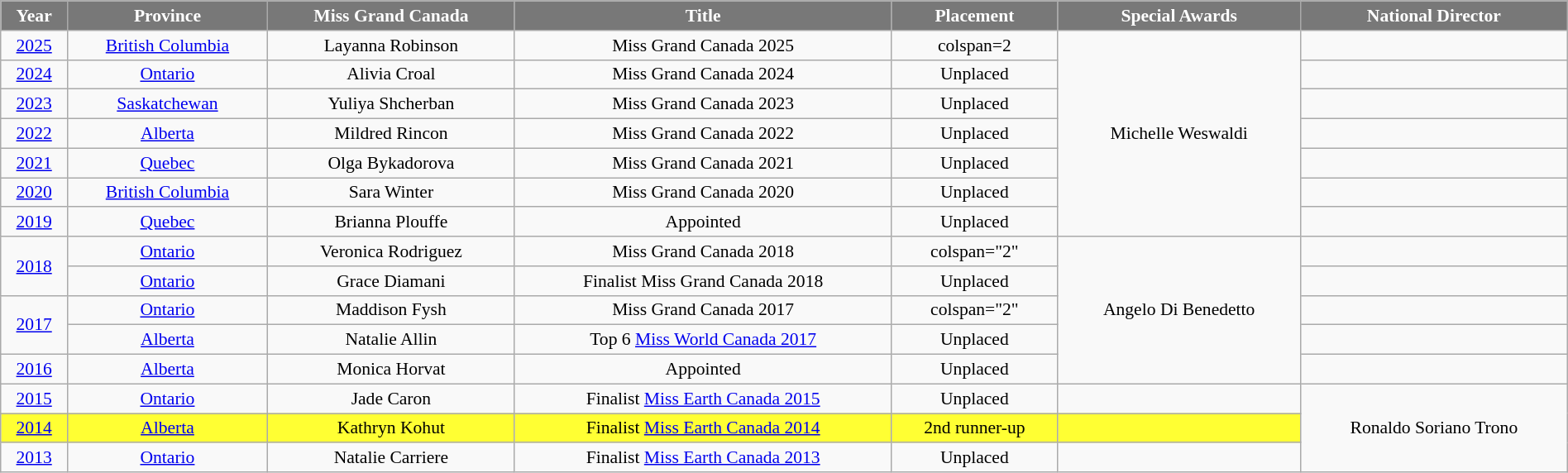<table class="wikitable" style="font-size: 90%; text-align:center; width:100%">
<tr>
<th style="background-color:#787878;color:#FFFFFF;">Year</th>
<th style="background-color:#787878;color:#FFFFFF;">Province</th>
<th style="background-color:#787878;color:#FFFFFF;">Miss Grand Canada</th>
<th style="background-color:#787878;color:#FFFFFF;">Title</th>
<th style="background-color:#787878;color:#FFFFFF;">Placement</th>
<th style="background-color:#787878;color:#FFFFFF;">Special Awards</th>
<th style="background-color:#787878;color:#FFFFFF;">National Director</th>
</tr>
<tr>
<td><a href='#'>2025</a></td>
<td><a href='#'>British Columbia</a></td>
<td>Layanna Robinson</td>
<td>Miss Grand Canada 2025</td>
<td>colspan=2 </td>
<td rowspan=7>Michelle Weswaldi</td>
</tr>
<tr>
<td><a href='#'>2024</a></td>
<td><a href='#'>Ontario</a></td>
<td>Alivia Croal</td>
<td>Miss Grand Canada 2024</td>
<td>Unplaced</td>
<td></td>
</tr>
<tr>
<td><a href='#'>2023</a></td>
<td><a href='#'>Saskatchewan</a></td>
<td>Yuliya Shcherban</td>
<td>Miss Grand Canada 2023</td>
<td>Unplaced</td>
<td></td>
</tr>
<tr>
<td><a href='#'>2022</a></td>
<td><a href='#'>Alberta</a></td>
<td>Mildred Rincon</td>
<td>Miss Grand Canada 2022</td>
<td>Unplaced</td>
<td></td>
</tr>
<tr>
<td><a href='#'>2021</a></td>
<td><a href='#'>Quebec</a></td>
<td>Olga Bykadorova</td>
<td>Miss Grand Canada 2021</td>
<td>Unplaced</td>
<td></td>
</tr>
<tr>
<td><a href='#'>2020</a></td>
<td><a href='#'>British Columbia</a></td>
<td>Sara Winter</td>
<td>Miss Grand Canada 2020</td>
<td>Unplaced</td>
<td></td>
</tr>
<tr>
<td><a href='#'>2019</a></td>
<td><a href='#'>Quebec</a></td>
<td>Brianna Plouffe</td>
<td>Appointed</td>
<td>Unplaced</td>
<td></td>
</tr>
<tr>
<td rowspan=2><a href='#'>2018</a></td>
<td><a href='#'>Ontario</a></td>
<td>Veronica Rodriguez</td>
<td>Miss Grand Canada 2018</td>
<td>colspan="2" </td>
<td rowspan=5>Angelo Di Benedetto</td>
</tr>
<tr>
<td><a href='#'>Ontario</a></td>
<td>Grace Diamani</td>
<td>Finalist Miss Grand Canada 2018</td>
<td>Unplaced</td>
<td></td>
</tr>
<tr>
<td rowspan=2><a href='#'>2017</a></td>
<td><a href='#'>Ontario</a></td>
<td>Maddison Fysh</td>
<td>Miss Grand Canada 2017</td>
<td>colspan="2" </td>
</tr>
<tr>
<td><a href='#'>Alberta</a></td>
<td>Natalie Allin</td>
<td>Top 6 <a href='#'>Miss World Canada 2017</a></td>
<td>Unplaced</td>
<td></td>
</tr>
<tr>
<td><a href='#'>2016</a></td>
<td><a href='#'>Alberta</a></td>
<td>Monica Horvat</td>
<td>Appointed</td>
<td>Unplaced</td>
<td></td>
</tr>
<tr>
<td><a href='#'>2015</a></td>
<td><a href='#'>Ontario</a></td>
<td>Jade Caron</td>
<td>Finalist <a href='#'>Miss Earth Canada 2015</a></td>
<td>Unplaced</td>
<td></td>
<td rowspan=3>Ronaldo Soriano Trono</td>
</tr>
<tr bgcolor=#FFFF33>
<td><a href='#'>2014</a></td>
<td><a href='#'>Alberta</a></td>
<td>Kathryn Kohut</td>
<td>Finalist <a href='#'>Miss Earth Canada 2014</a></td>
<td>2nd runner-up</td>
<td></td>
</tr>
<tr>
<td><a href='#'>2013</a></td>
<td><a href='#'>Ontario</a></td>
<td>Natalie Carriere</td>
<td>Finalist <a href='#'>Miss Earth Canada 2013</a></td>
<td>Unplaced</td>
<td></td>
</tr>
</table>
